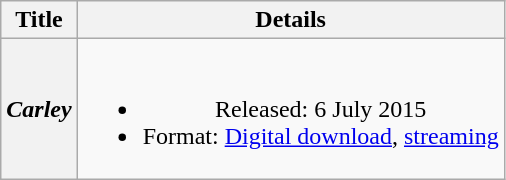<table class="wikitable plainrowheaders" style="text-align:center;">
<tr>
<th scope="col">Title</th>
<th scope="col">Details</th>
</tr>
<tr>
<th scope="row"><em>Carley</em></th>
<td><br><ul><li>Released: 6 July 2015</li><li>Format: <a href='#'>Digital download</a>, <a href='#'>streaming</a></li></ul></td>
</tr>
</table>
